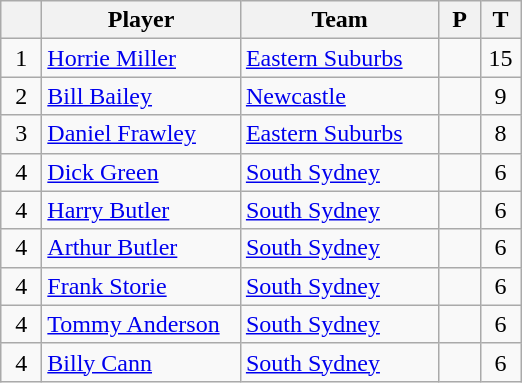<table class="wikitable" style="text-align:center;">
<tr>
<th width=20 abbr="Position"></th>
<th width=125>Player</th>
<th width=125>Team</th>
<th width=20>P</th>
<th width=20>T</th>
</tr>
<tr>
<td>1</td>
<td style="text-align:left;"><a href='#'>Horrie Miller</a></td>
<td style="text-align:left;"><a href='#'>Eastern Suburbs</a></td>
<td></td>
<td>15</td>
</tr>
<tr>
<td>2</td>
<td style="text-align:left;"><a href='#'>Bill Bailey</a></td>
<td style="text-align:left;"><a href='#'>Newcastle</a></td>
<td></td>
<td>9</td>
</tr>
<tr>
<td>3</td>
<td style="text-align:left;"><a href='#'>Daniel Frawley</a></td>
<td style="text-align:left;"><a href='#'>Eastern Suburbs</a></td>
<td></td>
<td>8</td>
</tr>
<tr>
<td>4</td>
<td style="text-align:left;"><a href='#'>Dick Green</a></td>
<td style="text-align:left;"><a href='#'>South Sydney</a></td>
<td></td>
<td>6</td>
</tr>
<tr>
<td>4</td>
<td style="text-align:left;"><a href='#'>Harry Butler</a></td>
<td style="text-align:left;"><a href='#'>South Sydney</a></td>
<td></td>
<td>6</td>
</tr>
<tr>
<td>4</td>
<td style="text-align:left;"><a href='#'>Arthur Butler</a></td>
<td style="text-align:left;"><a href='#'>South Sydney</a></td>
<td></td>
<td>6</td>
</tr>
<tr>
<td>4</td>
<td style="text-align:left;"><a href='#'>Frank Storie</a></td>
<td style="text-align:left;"><a href='#'>South Sydney</a></td>
<td></td>
<td>6</td>
</tr>
<tr>
<td>4</td>
<td style="text-align:left;"><a href='#'>Tommy Anderson</a></td>
<td style="text-align:left;"><a href='#'>South Sydney</a></td>
<td></td>
<td>6</td>
</tr>
<tr>
<td>4</td>
<td style="text-align:left;"><a href='#'>Billy Cann</a></td>
<td style="text-align:left;"><a href='#'>South Sydney</a></td>
<td></td>
<td>6</td>
</tr>
</table>
